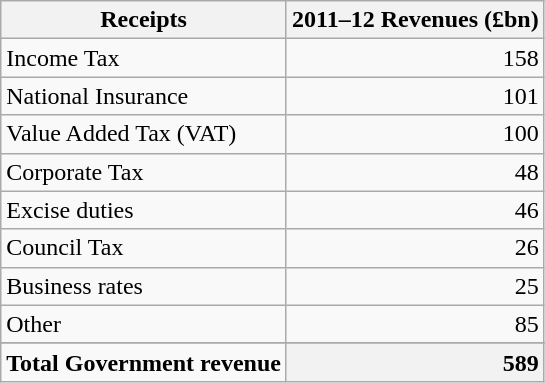<table class="wikitable sortable">
<tr>
<th>Receipts</th>
<th style="text-align: right">2011–12 Revenues (£bn)</th>
</tr>
<tr>
<td>Income Tax</td>
<td style="text-align: right">158</td>
</tr>
<tr>
<td>National Insurance</td>
<td style="text-align: right">101</td>
</tr>
<tr>
<td>Value Added Tax (VAT)</td>
<td style="text-align: right">100</td>
</tr>
<tr>
<td>Corporate Tax</td>
<td style="text-align: right">48</td>
</tr>
<tr>
<td>Excise duties</td>
<td style="text-align: right">46</td>
</tr>
<tr>
<td>Council Tax</td>
<td style="text-align: right">26</td>
</tr>
<tr>
<td>Business rates</td>
<td style="text-align: right">25</td>
</tr>
<tr>
<td>Other</td>
<td style="text-align: right">85</td>
</tr>
<tr>
</tr>
<tr class="sortbottom">
<td style="text-align: left"><strong>Total Government revenue</strong></td>
<th style="text-align: right">589</th>
</tr>
</table>
